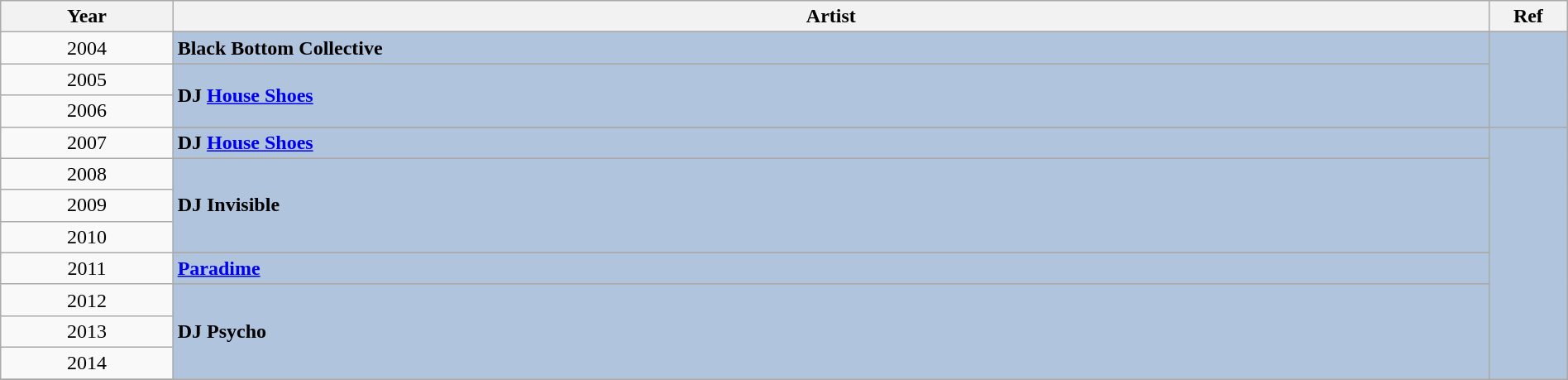<table class="wikitable" style="width:100%;">
<tr>
<th style="width:11%;">Year</th>
<th style="width:84%;">Artist</th>
<th style="width:5%;">Ref</th>
</tr>
<tr>
<td rowspan="2" align="center">2004</td>
</tr>
<tr style="background:#B0C4DE">
<td><strong>Black Bottom Collective</strong></td>
<td rowspan="5"></td>
</tr>
<tr>
<td rowspan="2" align="center">2005</td>
</tr>
<tr style="background:#B0C4DE">
<td rowspan="2"><strong>DJ <a href='#'>House Shoes</a></strong></td>
</tr>
<tr>
<td align="center">2006</td>
</tr>
<tr>
<td rowspan="2" align="center">2007</td>
</tr>
<tr style="background:#B0C4DE">
<td><strong>DJ <a href='#'>House Shoes</a></strong></td>
<td rowspan="11" align="center"></td>
</tr>
<tr>
<td rowspan="2" align="center">2008</td>
</tr>
<tr style="background:#B0C4DE">
<td rowspan="3"><strong>DJ Invisible</strong></td>
</tr>
<tr>
<td align="center">2009</td>
</tr>
<tr>
<td align="center">2010</td>
</tr>
<tr>
<td rowspan="2" align="center">2011</td>
</tr>
<tr style="background:#B0C4DE">
<td><strong><a href='#'>Paradime</a></strong></td>
</tr>
<tr>
<td rowspan="2" align="center">2012</td>
</tr>
<tr style="background:#B0C4DE">
<td rowspan="3"><strong>DJ Psycho</strong></td>
</tr>
<tr>
<td align="center">2013</td>
</tr>
<tr>
<td align="center">2014</td>
</tr>
<tr>
</tr>
</table>
